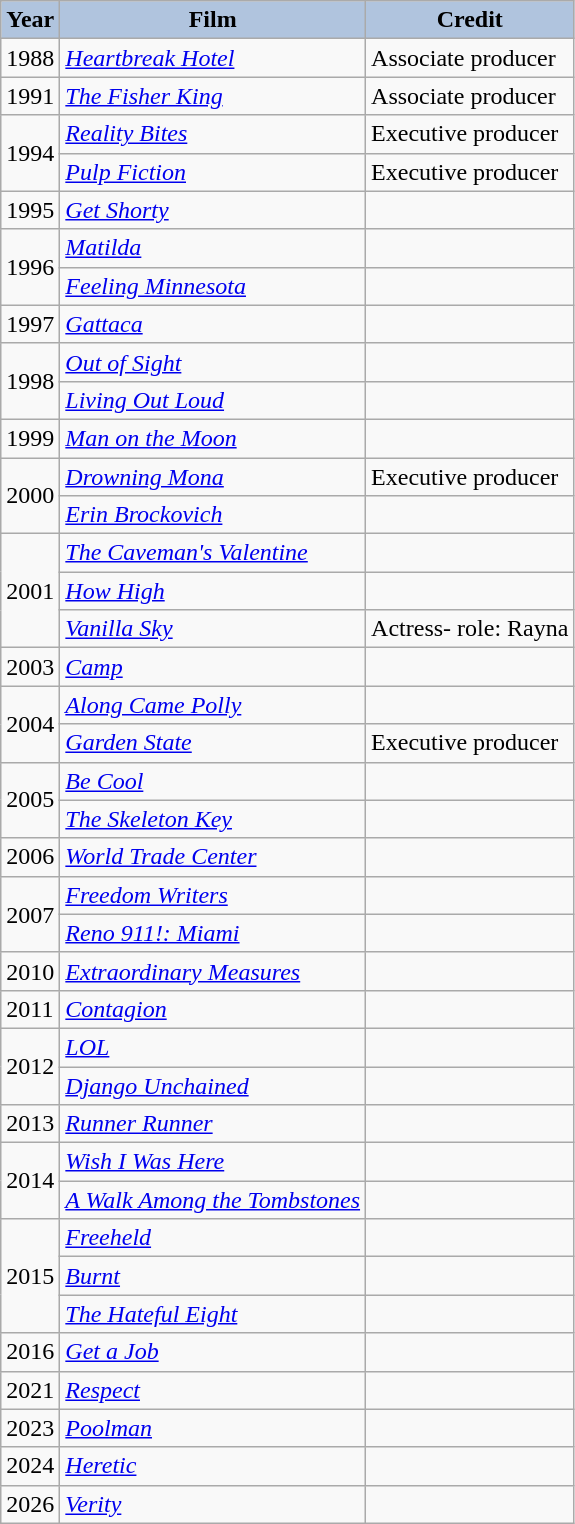<table class="wikitable">
<tr>
<th style="background:#B0C4DE;">Year</th>
<th style="background:#B0C4DE;">Film</th>
<th style="background:#B0C4DE;">Credit</th>
</tr>
<tr>
<td>1988</td>
<td><em><a href='#'>Heartbreak Hotel</a></em></td>
<td>Associate producer</td>
</tr>
<tr>
<td>1991</td>
<td><em><a href='#'>The Fisher King</a></em></td>
<td>Associate producer</td>
</tr>
<tr>
<td rowspan=2>1994</td>
<td><em><a href='#'>Reality Bites</a></em></td>
<td>Executive producer</td>
</tr>
<tr>
<td><em><a href='#'>Pulp Fiction</a></em></td>
<td>Executive producer</td>
</tr>
<tr>
<td>1995</td>
<td><em><a href='#'>Get Shorty</a></em></td>
<td></td>
</tr>
<tr>
<td rowspan=2>1996</td>
<td><em><a href='#'>Matilda</a></em></td>
<td></td>
</tr>
<tr>
<td><em><a href='#'>Feeling Minnesota</a></em></td>
<td></td>
</tr>
<tr>
<td>1997</td>
<td><em><a href='#'>Gattaca</a></em></td>
<td></td>
</tr>
<tr>
<td rowspan=2>1998</td>
<td><em><a href='#'>Out of Sight</a></em></td>
<td></td>
</tr>
<tr>
<td><em><a href='#'>Living Out Loud</a></em></td>
<td></td>
</tr>
<tr>
<td>1999</td>
<td><em><a href='#'>Man on the Moon</a></em></td>
<td></td>
</tr>
<tr>
<td rowspan=2>2000</td>
<td><em><a href='#'>Drowning Mona</a></em></td>
<td>Executive producer</td>
</tr>
<tr>
<td><em><a href='#'>Erin Brockovich</a></em></td>
<td></td>
</tr>
<tr>
<td rowspan=3>2001</td>
<td><em><a href='#'>The Caveman's Valentine</a></em></td>
<td></td>
</tr>
<tr>
<td><em><a href='#'>How High</a></em></td>
<td></td>
</tr>
<tr>
<td><em><a href='#'>Vanilla Sky</a></em></td>
<td>Actress- role: Rayna</td>
</tr>
<tr>
<td>2003</td>
<td><em><a href='#'>Camp</a></em></td>
<td></td>
</tr>
<tr>
<td rowspan=2>2004</td>
<td><em><a href='#'>Along Came Polly</a></em></td>
<td></td>
</tr>
<tr>
<td><em><a href='#'>Garden State</a></em></td>
<td>Executive producer</td>
</tr>
<tr>
<td rowspan=2>2005</td>
<td><em><a href='#'>Be Cool</a></em></td>
<td></td>
</tr>
<tr>
<td><em><a href='#'>The Skeleton Key</a></em></td>
<td></td>
</tr>
<tr>
<td>2006</td>
<td><em><a href='#'>World Trade Center</a></em></td>
<td></td>
</tr>
<tr>
<td rowspan=2>2007</td>
<td><em><a href='#'>Freedom Writers</a></em></td>
<td></td>
</tr>
<tr>
<td><em><a href='#'>Reno 911!: Miami</a></em></td>
<td></td>
</tr>
<tr>
<td>2010</td>
<td><em><a href='#'>Extraordinary Measures</a></em></td>
<td></td>
</tr>
<tr>
<td>2011</td>
<td><em><a href='#'>Contagion</a></em></td>
<td></td>
</tr>
<tr>
<td rowspan=2>2012</td>
<td><em><a href='#'>LOL</a></em></td>
<td></td>
</tr>
<tr>
<td><em><a href='#'>Django Unchained</a></em></td>
<td></td>
</tr>
<tr>
<td>2013</td>
<td><em><a href='#'>Runner Runner</a></em></td>
<td></td>
</tr>
<tr>
<td rowspan=2>2014</td>
<td><em><a href='#'>Wish I Was Here</a></em></td>
<td></td>
</tr>
<tr>
<td><em><a href='#'>A Walk Among the Tombstones</a></em></td>
<td></td>
</tr>
<tr>
<td rowspan=3>2015</td>
<td><em><a href='#'>Freeheld</a></em></td>
<td></td>
</tr>
<tr>
<td><em><a href='#'>Burnt</a></em></td>
<td></td>
</tr>
<tr>
<td><em><a href='#'>The Hateful Eight</a></em></td>
<td></td>
</tr>
<tr>
<td>2016</td>
<td><em><a href='#'>Get a Job</a></em></td>
<td></td>
</tr>
<tr>
<td>2021</td>
<td><em><a href='#'>Respect</a></em></td>
<td></td>
</tr>
<tr>
<td>2023</td>
<td><em><a href='#'>Poolman</a></em></td>
<td></td>
</tr>
<tr>
<td>2024</td>
<td><em><a href='#'>Heretic</a></em></td>
<td></td>
</tr>
<tr>
<td>2026</td>
<td><em><a href='#'>Verity</a></em></td>
<td></td>
</tr>
</table>
